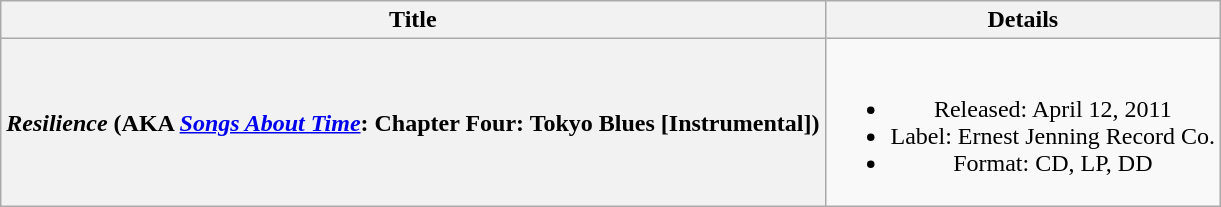<table class="wikitable plainrowheaders" style="text-align:center;" border="1">
<tr>
<th>Title</th>
<th>Details</th>
</tr>
<tr>
<th scope="row"><em>Resilience</em> (AKA <em><a href='#'>Songs About Time</a></em>: Chapter Four: Tokyo Blues [Instrumental])</th>
<td><br><ul><li>Released: April 12, 2011</li><li>Label: Ernest Jenning Record Co.</li><li>Format: CD, LP, DD</li></ul></td>
</tr>
</table>
